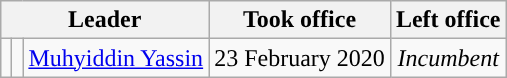<table class="wikitable" style="text-align: center;">
<tr>
<th colspan="3">Leader</th>
<th>Took office</th>
<th>Left office</th>
</tr>
<tr>
<td style="background: "></td>
<td></td>
<td><a href='#'>Muhyiddin Yassin</a></td>
<td>23 February 2020</td>
<td><em>Incumbent</em></td>
</tr>
</table>
